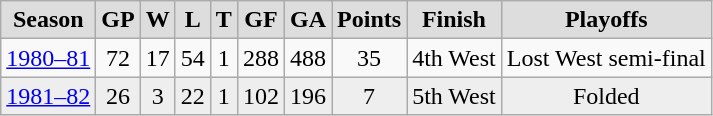<table class="wikitable">
<tr align="center"  bgcolor="#dddddd">
<td><strong>Season</strong></td>
<td><strong>GP </strong></td>
<td><strong> W </strong></td>
<td><strong> L </strong></td>
<td><strong> T </strong></td>
<td><strong>GF </strong></td>
<td><strong>GA </strong></td>
<td><strong>Points</strong></td>
<td><strong>Finish</strong></td>
<td><strong>Playoffs</strong></td>
</tr>
<tr align="center">
<td><a href='#'>1980–81</a></td>
<td>72</td>
<td>17</td>
<td>54</td>
<td>1</td>
<td>288</td>
<td>488</td>
<td>35</td>
<td>4th West</td>
<td>Lost West semi-final</td>
</tr>
<tr align="center" bgcolor="#eeeeee">
<td><a href='#'>1981–82</a></td>
<td>26</td>
<td>3</td>
<td>22</td>
<td>1</td>
<td>102</td>
<td>196</td>
<td>7</td>
<td>5th West</td>
<td>Folded</td>
</tr>
</table>
